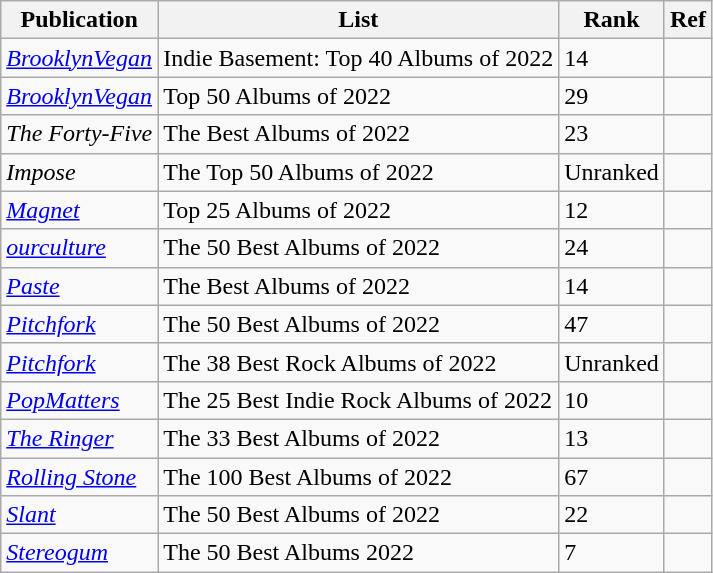<table class="wikitable">
<tr>
<th>Publication</th>
<th>List</th>
<th>Rank</th>
<th>Ref</th>
</tr>
<tr>
<td><em><a href='#'>BrooklynVegan</a></em></td>
<td>Indie Basement: Top 40 Albums of 2022</td>
<td>14</td>
<td></td>
</tr>
<tr>
<td><em><a href='#'>BrooklynVegan</a></em></td>
<td>Top 50 Albums of 2022</td>
<td>29</td>
<td></td>
</tr>
<tr>
<td><em>The Forty-Five</em></td>
<td>The Best Albums of 2022</td>
<td>23</td>
<td></td>
</tr>
<tr>
<td><em>Impose</em></td>
<td>The Top 50 Albums of 2022</td>
<td>Unranked</td>
<td></td>
</tr>
<tr>
<td><em><a href='#'>Magnet</a></em></td>
<td>Top 25 Albums of 2022</td>
<td>12</td>
<td></td>
</tr>
<tr>
<td><em><a href='#'>ourculture</a></em></td>
<td>The 50 Best Albums of 2022</td>
<td>24</td>
<td></td>
</tr>
<tr>
<td><em><a href='#'>Paste</a></em></td>
<td>The Best Albums of 2022</td>
<td>14</td>
<td></td>
</tr>
<tr>
<td><em><a href='#'>Pitchfork</a></em></td>
<td>The 50 Best Albums of 2022</td>
<td>47</td>
<td></td>
</tr>
<tr>
<td><em><a href='#'>Pitchfork</a></em></td>
<td>The 38 Best Rock Albums of 2022</td>
<td>Unranked</td>
<td></td>
</tr>
<tr>
<td><em><a href='#'>PopMatters</a></em></td>
<td>The 25 Best Indie Rock Albums of 2022</td>
<td>10</td>
<td></td>
</tr>
<tr>
<td><em><a href='#'>The Ringer</a></em></td>
<td>The 33 Best Albums of 2022</td>
<td>13</td>
<td></td>
</tr>
<tr>
<td><em><a href='#'>Rolling Stone</a></em></td>
<td>The 100 Best Albums of 2022</td>
<td>67</td>
<td></td>
</tr>
<tr>
<td><em><a href='#'>Slant</a></em></td>
<td>The 50 Best Albums of 2022</td>
<td>22</td>
<td></td>
</tr>
<tr>
<td><em><a href='#'>Stereogum</a></em></td>
<td>The 50 Best Albums 2022</td>
<td>7</td>
<td></td>
</tr>
</table>
